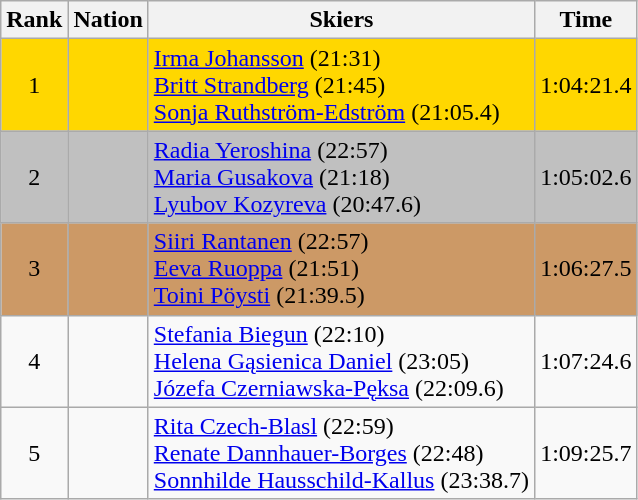<table class="wikitable sortable" style="text-align:center">
<tr>
<th>Rank</th>
<th>Nation</th>
<th>Skiers</th>
<th>Time</th>
</tr>
<tr bgcolor=gold>
<td>1</td>
<td align="left"></td>
<td align="left"><a href='#'>Irma Johansson</a> (21:31)<br> <a href='#'>Britt Strandberg</a> (21:45)<br> <a href='#'>Sonja Ruthström-Edström</a> (21:05.4)</td>
<td>1:04:21.4</td>
</tr>
<tr bgcolor=silver>
<td>2</td>
<td align="left"></td>
<td align="left"><a href='#'>Radia Yeroshina</a> (22:57)<br> <a href='#'>Maria Gusakova</a> (21:18)<br> <a href='#'>Lyubov Kozyreva</a> (20:47.6)</td>
<td>1:05:02.6</td>
</tr>
<tr bgcolor=#CC9966>
<td>3</td>
<td align="left"></td>
<td align="left"><a href='#'>Siiri Rantanen</a> (22:57)<br> <a href='#'>Eeva Ruoppa</a> (21:51)<br> <a href='#'>Toini Pöysti</a> (21:39.5)</td>
<td>1:06:27.5</td>
</tr>
<tr>
<td>4</td>
<td align="left"></td>
<td align="left"><a href='#'>Stefania Biegun</a> (22:10)<br> <a href='#'>Helena Gąsienica Daniel</a> (23:05)<br> <a href='#'>Józefa Czerniawska-Pęksa</a> (22:09.6)</td>
<td>1:07:24.6</td>
</tr>
<tr>
<td>5</td>
<td align="left"></td>
<td align="left"><a href='#'>Rita Czech-Blasl</a> (22:59)<br> <a href='#'>Renate Dannhauer-Borges</a> (22:48)<br> <a href='#'>Sonnhilde Hausschild-Kallus</a> (23:38.7)</td>
<td>1:09:25.7</td>
</tr>
</table>
